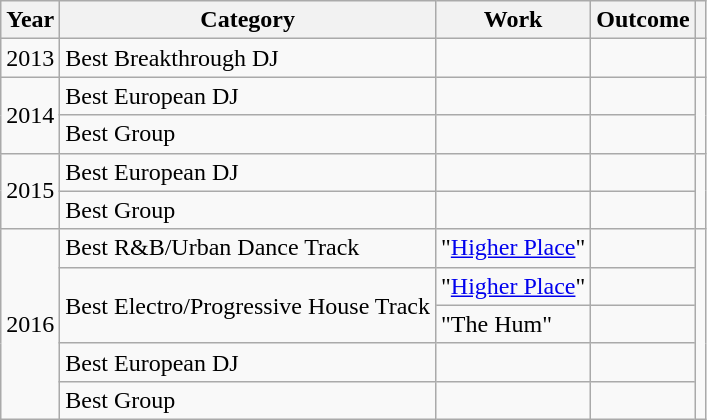<table class="wikitable sortable">
<tr>
<th>Year</th>
<th>Category</th>
<th>Work</th>
<th>Outcome</th>
<th></th>
</tr>
<tr>
<td>2013</td>
<td>Best Breakthrough DJ</td>
<td></td>
<td></td>
<td></td>
</tr>
<tr>
<td rowspan="2">2014</td>
<td>Best European DJ</td>
<td></td>
<td></td>
<td rowspan="2"></td>
</tr>
<tr>
<td>Best Group</td>
<td></td>
<td></td>
</tr>
<tr>
<td rowspan="2">2015</td>
<td>Best European DJ</td>
<td></td>
<td></td>
<td rowspan="2"></td>
</tr>
<tr>
<td>Best Group</td>
<td></td>
<td></td>
</tr>
<tr>
<td rowspan="5">2016</td>
<td>Best R&B/Urban Dance Track</td>
<td>"<a href='#'>Higher Place</a>"</td>
<td></td>
<td rowspan="5"></td>
</tr>
<tr>
<td rowspan="2">Best Electro/Progressive House Track</td>
<td>"<a href='#'>Higher Place</a>"</td>
<td></td>
</tr>
<tr>
<td>"The Hum"</td>
<td></td>
</tr>
<tr>
<td>Best European DJ</td>
<td></td>
<td></td>
</tr>
<tr>
<td>Best Group</td>
<td></td>
<td></td>
</tr>
</table>
